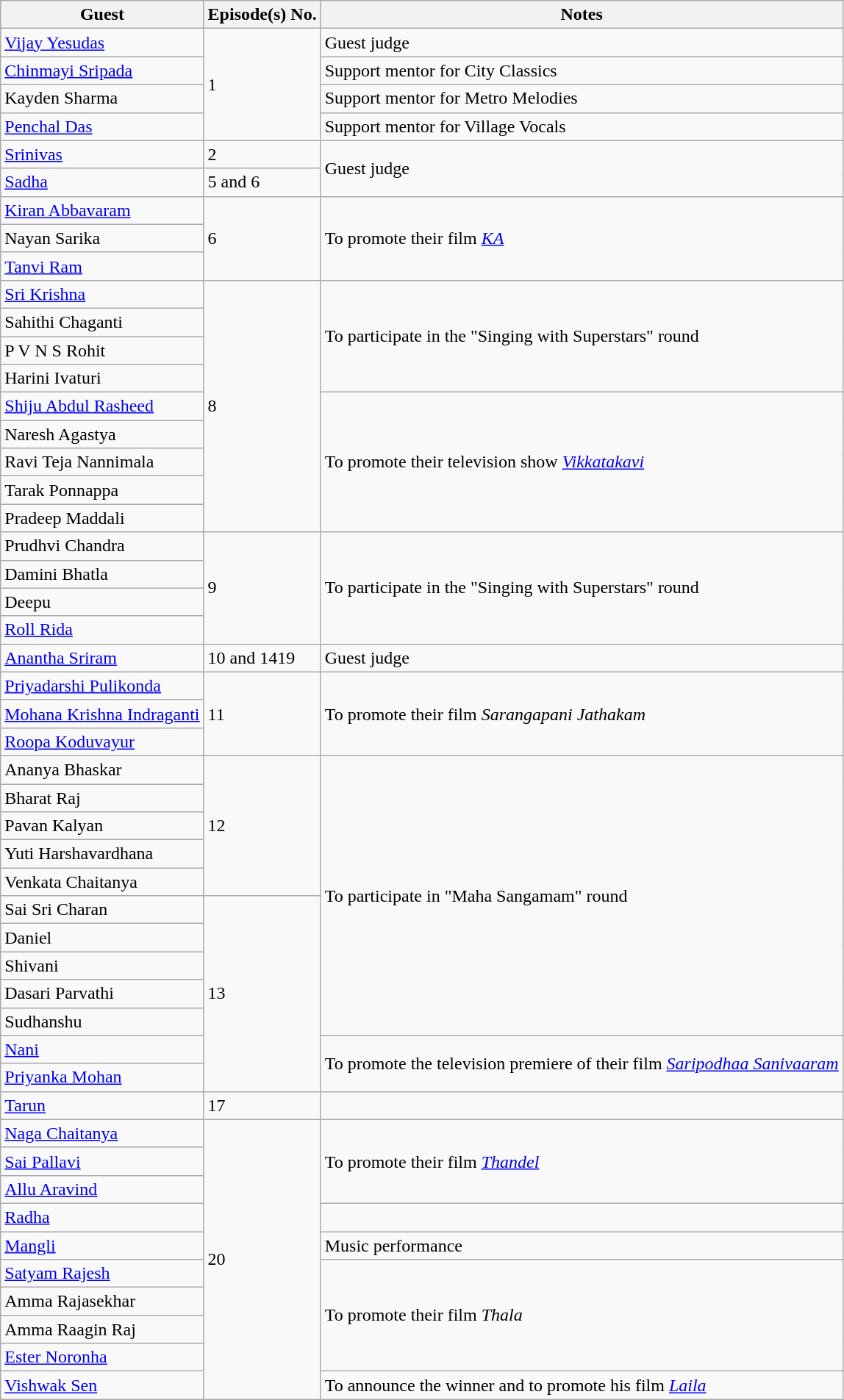<table class="wikitable">
<tr>
<th>Guest</th>
<th>Episode(s) No.</th>
<th>Notes</th>
</tr>
<tr>
<td><a href='#'>Vijay Yesudas</a></td>
<td rowspan="4">1</td>
<td>Guest judge</td>
</tr>
<tr>
<td><a href='#'>Chinmayi Sripada</a></td>
<td>Support mentor for City Classics</td>
</tr>
<tr>
<td>Kayden Sharma</td>
<td>Support mentor for Metro Melodies</td>
</tr>
<tr>
<td><a href='#'>Penchal Das</a></td>
<td>Support mentor for Village Vocals</td>
</tr>
<tr>
<td><a href='#'>Srinivas</a></td>
<td>2</td>
<td rowspan="3">Guest judge</td>
</tr>
<tr>
<td rowspan="2"><a href='#'>Sadha</a></td>
<td>5 and 6</td>
</tr>
<tr>
<td rowspan="4">6</td>
</tr>
<tr>
<td><a href='#'>Kiran Abbavaram</a></td>
<td rowspan="3">To promote their film <a href='#'><em>KA</em></a></td>
</tr>
<tr>
<td>Nayan Sarika</td>
</tr>
<tr>
<td><a href='#'>Tanvi Ram</a></td>
</tr>
<tr>
<td><a href='#'>Sri Krishna</a></td>
<td rowspan="9">8</td>
<td rowspan="4">To participate in the "Singing with Superstars" round</td>
</tr>
<tr>
<td>Sahithi Chaganti</td>
</tr>
<tr>
<td>P V N S Rohit</td>
</tr>
<tr>
<td>Harini Ivaturi</td>
</tr>
<tr>
<td><a href='#'>Shiju Abdul Rasheed</a></td>
<td rowspan="5">To promote their television show <em><a href='#'>Vikkatakavi</a></em></td>
</tr>
<tr>
<td>Naresh Agastya</td>
</tr>
<tr>
<td>Ravi Teja Nannimala</td>
</tr>
<tr>
<td>Tarak Ponnappa</td>
</tr>
<tr>
<td>Pradeep Maddali</td>
</tr>
<tr>
<td>Prudhvi Chandra</td>
<td rowspan="4">9</td>
<td rowspan="4">To participate in the "Singing with Superstars" round</td>
</tr>
<tr>
<td>Damini Bhatla</td>
</tr>
<tr>
<td>Deepu</td>
</tr>
<tr>
<td><a href='#'>Roll Rida</a></td>
</tr>
<tr>
<td><a href='#'>Anantha Sriram</a></td>
<td>10 and 1419</td>
<td>Guest judge</td>
</tr>
<tr>
<td><a href='#'>Priyadarshi Pulikonda</a></td>
<td rowspan="3">11</td>
<td rowspan="3">To promote their film <em>Sarangapani Jathakam</em></td>
</tr>
<tr>
<td><a href='#'>Mohana Krishna Indraganti</a></td>
</tr>
<tr>
<td><a href='#'>Roopa Koduvayur</a></td>
</tr>
<tr>
<td>Ananya Bhaskar</td>
<td rowspan="5">12</td>
<td rowspan="10">To participate in "Maha Sangamam" round</td>
</tr>
<tr>
<td>Bharat Raj</td>
</tr>
<tr>
<td>Pavan Kalyan</td>
</tr>
<tr>
<td>Yuti Harshavardhana</td>
</tr>
<tr>
<td>Venkata Chaitanya</td>
</tr>
<tr>
<td>Sai Sri Charan</td>
<td rowspan="7">13</td>
</tr>
<tr>
<td>Daniel</td>
</tr>
<tr>
<td>Shivani</td>
</tr>
<tr>
<td>Dasari Parvathi</td>
</tr>
<tr>
<td>Sudhanshu</td>
</tr>
<tr>
<td><a href='#'>Nani</a></td>
<td rowspan="2">To promote the television premiere of their film <em><a href='#'>Saripodhaa Sanivaaram</a></em></td>
</tr>
<tr>
<td><a href='#'>Priyanka Mohan</a></td>
</tr>
<tr>
<td><a href='#'>Tarun</a></td>
<td>17</td>
<td></td>
</tr>
<tr>
<td><a href='#'>Naga Chaitanya</a></td>
<td rowspan="10">20</td>
<td rowspan="3">To promote their film <em><a href='#'>Thandel</a></em></td>
</tr>
<tr>
<td><a href='#'>Sai Pallavi</a></td>
</tr>
<tr>
<td><a href='#'>Allu Aravind</a></td>
</tr>
<tr>
<td><a href='#'>Radha</a></td>
<td></td>
</tr>
<tr>
<td><a href='#'>Mangli</a></td>
<td>Music performance</td>
</tr>
<tr>
<td><a href='#'>Satyam Rajesh</a></td>
<td rowspan="4">To promote their film <em>Thala</em></td>
</tr>
<tr>
<td>Amma Rajasekhar</td>
</tr>
<tr>
<td>Amma Raagin Raj</td>
</tr>
<tr>
<td><a href='#'>Ester Noronha</a></td>
</tr>
<tr>
<td><a href='#'>Vishwak Sen</a></td>
<td>To announce the winner and to promote his film <a href='#'><em>Laila</em></a></td>
</tr>
</table>
